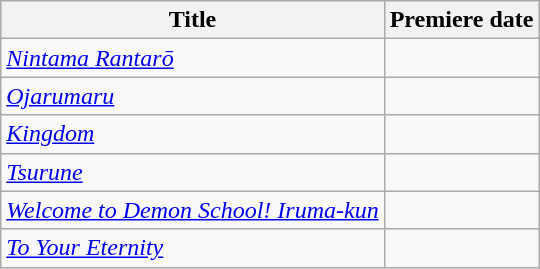<table class="wikitable sortable">
<tr>
<th>Title</th>
<th>Premiere date</th>
</tr>
<tr>
<td><em><a href='#'>Nintama Rantarō</a></em></td>
<td></td>
</tr>
<tr>
<td><em><a href='#'>Ojarumaru</a></em></td>
<td></td>
</tr>
<tr>
<td><em><a href='#'>Kingdom</a></em></td>
<td></td>
</tr>
<tr>
<td><em><a href='#'>Tsurune</a></em></td>
<td></td>
</tr>
<tr>
<td><em><a href='#'>Welcome to Demon School! Iruma-kun</a></em></td>
<td></td>
</tr>
<tr>
<td><em><a href='#'>To Your Eternity</a></em></td>
<td></td>
</tr>
</table>
